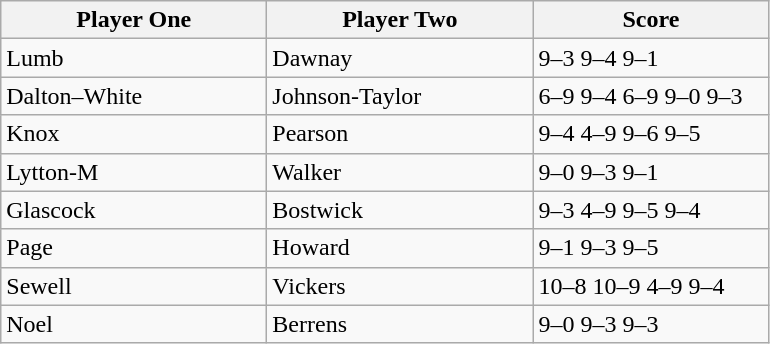<table class="wikitable">
<tr>
<th width=170>Player One</th>
<th width=170>Player Two</th>
<th width=150>Score</th>
</tr>
<tr>
<td> Lumb</td>
<td> Dawnay</td>
<td>9–3 9–4 9–1</td>
</tr>
<tr>
<td> Dalton–White</td>
<td> Johnson-Taylor</td>
<td>6–9 9–4 6–9 9–0 9–3</td>
</tr>
<tr>
<td> Knox</td>
<td> Pearson</td>
<td>9–4 4–9 9–6 9–5</td>
</tr>
<tr>
<td> Lytton-M</td>
<td> Walker</td>
<td>9–0 9–3 9–1</td>
</tr>
<tr>
<td> Glascock</td>
<td> Bostwick</td>
<td>9–3 4–9 9–5 9–4</td>
</tr>
<tr>
<td> Page</td>
<td> Howard</td>
<td>9–1 9–3 9–5</td>
</tr>
<tr>
<td> Sewell</td>
<td> Vickers</td>
<td>10–8 10–9 4–9 9–4</td>
</tr>
<tr>
<td> Noel</td>
<td> Berrens</td>
<td>9–0 9–3 9–3</td>
</tr>
</table>
